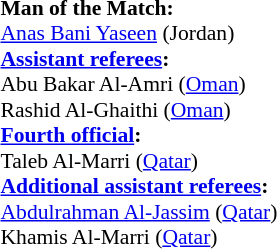<table style="width:100%; font-size:90%;">
<tr>
<td><br><strong>Man of the Match:</strong>
<br><a href='#'>Anas Bani Yaseen</a> (Jordan)<br><strong><a href='#'>Assistant referees</a>:</strong>
<br>Abu Bakar Al-Amri (<a href='#'>Oman</a>)
<br>Rashid Al-Ghaithi (<a href='#'>Oman</a>)
<br><strong><a href='#'>Fourth official</a>:</strong>
<br>Taleb Al-Marri (<a href='#'>Qatar</a>)
<br><strong><a href='#'>Additional assistant referees</a>:</strong>
<br><a href='#'>Abdulrahman Al-Jassim</a> (<a href='#'>Qatar</a>)
<br>Khamis Al-Marri (<a href='#'>Qatar</a>)</td>
</tr>
</table>
